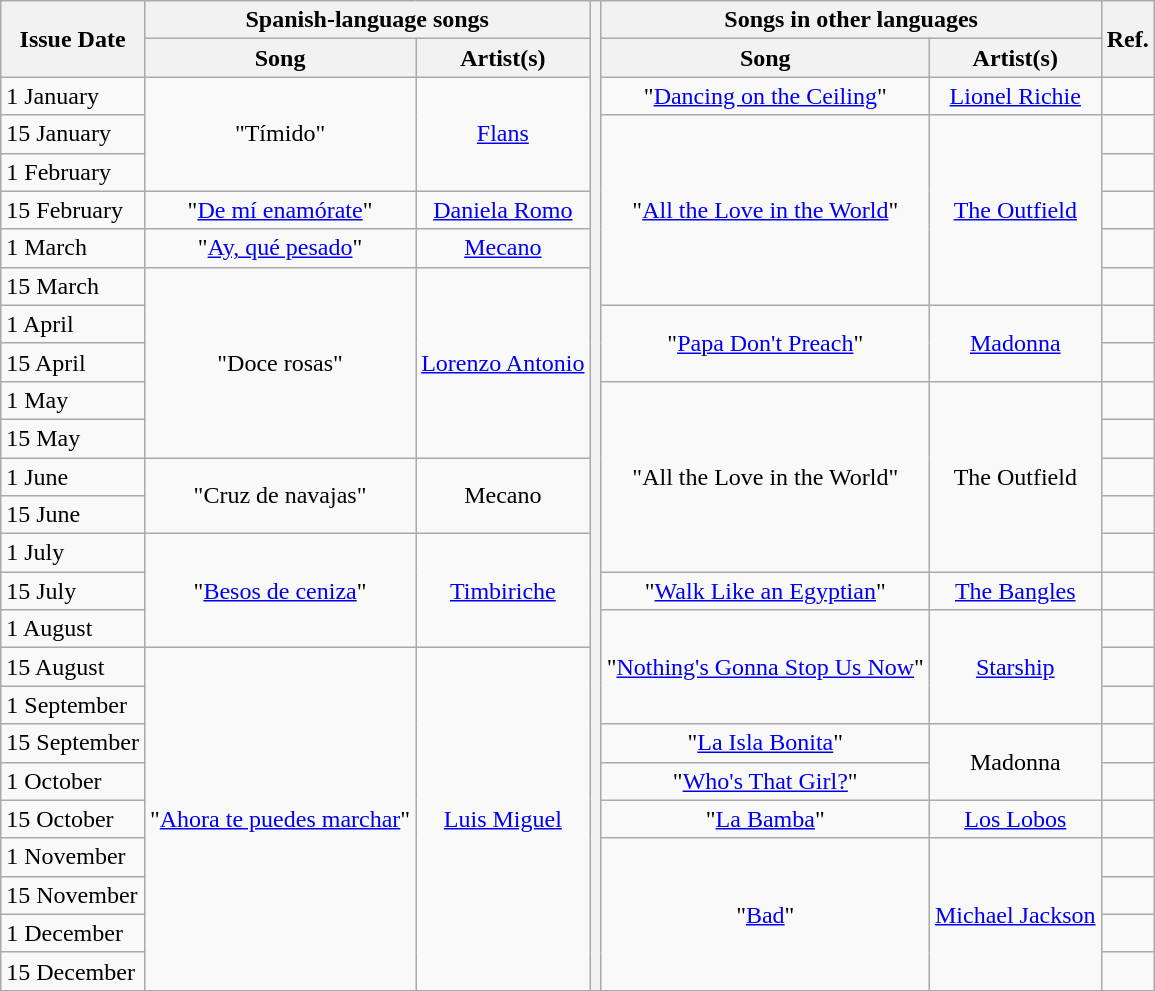<table class="wikitable">
<tr>
<th style="text-align: center;" rowspan="2">Issue Date</th>
<th style="text-align: center;" colspan="2">Spanish-language songs</th>
<th style="text-align: center;" colspan="1" rowspan="26"></th>
<th style="text-align: center;" colspan="2">Songs in other languages</th>
<th style="text-align: center;" rowspan="2">Ref.</th>
</tr>
<tr>
<th>Song</th>
<th>Artist(s)</th>
<th>Song</th>
<th>Artist(s)</th>
</tr>
<tr>
<td>1 January</td>
<td align="center" rowspan="3">"Tímido"</td>
<td align="center" rowspan="3"><a href='#'>Flans</a></td>
<td align="center">"<a href='#'>Dancing on the Ceiling</a>"</td>
<td align="center"><a href='#'>Lionel Richie</a></td>
<td align="center" rowspan="1"></td>
</tr>
<tr>
<td>15 January</td>
<td align="center" rowspan="5">"<a href='#'>All the Love in the World</a>"</td>
<td align="center" rowspan="5"><a href='#'>The Outfield</a></td>
<td align="center"></td>
</tr>
<tr>
<td>1 February</td>
<td align="center" rowspan="1"></td>
</tr>
<tr>
<td>15 February</td>
<td align="center">"<a href='#'>De mí enamórate</a>"</td>
<td align="center"><a href='#'>Daniela Romo</a></td>
<td align="center" rowspan="1"></td>
</tr>
<tr>
<td>1 March</td>
<td align="center" rowspan="1">"<a href='#'>Ay, qué pesado</a>"</td>
<td align="center" rowspan="1"><a href='#'>Mecano</a></td>
<td align="center"></td>
</tr>
<tr>
<td>15 March</td>
<td align="center" rowspan="5">"Doce rosas"</td>
<td align="center" rowspan="5"><a href='#'>Lorenzo Antonio</a></td>
<td align="center"></td>
</tr>
<tr>
<td>1 April</td>
<td align="center" rowspan="2">"<a href='#'>Papa Don't Preach</a>"</td>
<td align="center" rowspan="2"><a href='#'>Madonna</a></td>
<td align="center"></td>
</tr>
<tr>
<td>15 April</td>
<td align="center" rowspan="1"></td>
</tr>
<tr>
<td>1 May</td>
<td align="center" rowspan="5">"All the Love in the World"</td>
<td align="center" rowspan="5">The Outfield</td>
<td align="center" rowspan="1"></td>
</tr>
<tr>
<td>15 May</td>
<td align="center" rowspan="1"></td>
</tr>
<tr>
<td>1 June</td>
<td align="center" rowspan="2">"Cruz de navajas"</td>
<td align="center" rowspan="2">Mecano</td>
<td align="center" rowspan="1"></td>
</tr>
<tr>
<td>15 June</td>
<td align="center"></td>
</tr>
<tr>
<td>1 July</td>
<td align="center" rowspan="3">"<a href='#'>Besos de ceniza</a>"</td>
<td align="center" rowspan="3"><a href='#'>Timbiriche</a></td>
<td align="center" rowspan="1"></td>
</tr>
<tr>
<td>15 July</td>
<td align="center" rowspan="1">"<a href='#'>Walk Like an Egyptian</a>"</td>
<td align="center" rowspan="1"><a href='#'>The Bangles</a></td>
<td align="center" rowspan="1"></td>
</tr>
<tr>
<td>1 August</td>
<td align="center" rowspan="3">"<a href='#'>Nothing's Gonna Stop Us Now</a>"</td>
<td align="center" rowspan="3"><a href='#'>Starship</a></td>
<td align="center" rowspan="1"></td>
</tr>
<tr>
<td>15 August</td>
<td align="center" rowspan="9">"<a href='#'>Ahora te puedes marchar</a>"</td>
<td align="center" rowspan="9"><a href='#'>Luis Miguel</a></td>
<td align="center" rowspan="1"></td>
</tr>
<tr>
<td>1 September</td>
<td align="center"></td>
</tr>
<tr>
<td>15 September</td>
<td align="center">"<a href='#'>La Isla Bonita</a>"</td>
<td align="center" rowspan="2">Madonna</td>
<td align="center"></td>
</tr>
<tr>
<td>1 October</td>
<td align="center">"<a href='#'>Who's That Girl?</a>"</td>
<td align="center" rowspan="1"></td>
</tr>
<tr>
<td>15 October</td>
<td align="center" rowspan="1">"<a href='#'>La Bamba</a>"</td>
<td align="center" rowspan="1"><a href='#'>Los Lobos</a></td>
<td align="center" rowspan="1"></td>
</tr>
<tr>
<td>1 November</td>
<td align="center" rowspan="4">"<a href='#'>Bad</a>"</td>
<td align="center" rowspan="4"><a href='#'>Michael Jackson</a></td>
<td align="center"></td>
</tr>
<tr>
<td>15 November</td>
<td align="center" rowspan="1"></td>
</tr>
<tr>
<td>1 December</td>
<td align="center" rowspan="1"></td>
</tr>
<tr>
<td>15 December</td>
<td align="center" rowspan="1"></td>
</tr>
<tr>
</tr>
</table>
